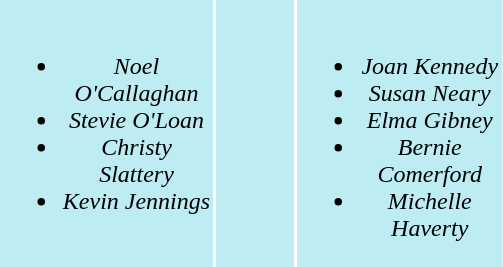<table>
<tr align=center bgcolor="#bdecf3">
<td width="140" valign="top"><br><ul><li><em>Noel O'Callaghan</em></li><li><em>Stevie O'Loan</em></li><li><em>Christy Slattery</em></li><li><em>Kevin Jennings</em></li></ul></td>
<td width="50"><em> </em></td>
<td width="135" valign="top"><br><ul><li><em>Joan Kennedy</em></li><li><em>Susan Neary</em></li><li><em>Elma Gibney</em></li><li><em>Bernie Comerford</em></li><li><em>Michelle Haverty</em></li></ul></td>
</tr>
</table>
